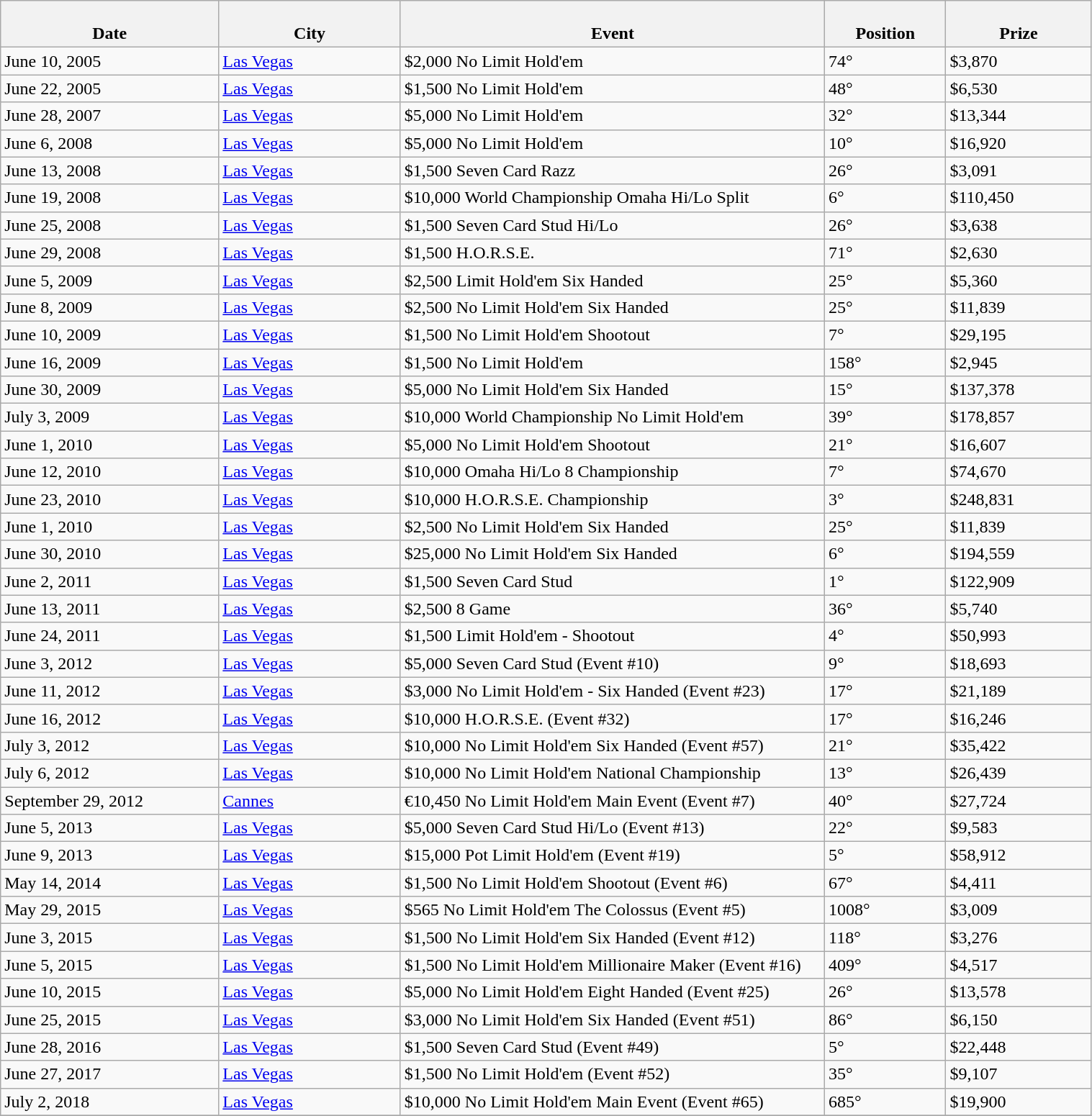<table class="wikitable" width="80%">
<tr>
<th width="18%"><br>Date</th>
<th width="15%"><br>City</th>
<th width="35%"><br>Event</th>
<th width="10%"><br>Position</th>
<th width="12%"><br>Prize</th>
</tr>
<tr>
<td>June 10, 2005</td>
<td> <a href='#'>Las Vegas</a></td>
<td>$2,000 No Limit Hold'em</td>
<td>74°</td>
<td>$3,870</td>
</tr>
<tr>
<td>June 22, 2005</td>
<td> <a href='#'>Las Vegas</a></td>
<td>$1,500 No Limit Hold'em</td>
<td>48°</td>
<td>$6,530</td>
</tr>
<tr>
<td>June 28, 2007</td>
<td> <a href='#'>Las Vegas</a></td>
<td>$5,000 No Limit Hold'em</td>
<td>32°</td>
<td>$13,344</td>
</tr>
<tr>
<td>June 6, 2008</td>
<td> <a href='#'>Las Vegas</a></td>
<td>$5,000 No Limit Hold'em</td>
<td>10°</td>
<td>$16,920</td>
</tr>
<tr>
<td>June 13, 2008</td>
<td> <a href='#'>Las Vegas</a></td>
<td>$1,500 Seven Card Razz</td>
<td>26°</td>
<td>$3,091</td>
</tr>
<tr>
<td>June 19, 2008</td>
<td> <a href='#'>Las Vegas</a></td>
<td>$10,000 World Championship Omaha Hi/Lo Split</td>
<td>6°</td>
<td>$110,450</td>
</tr>
<tr>
<td>June 25, 2008</td>
<td> <a href='#'>Las Vegas</a></td>
<td>$1,500 Seven Card Stud Hi/Lo</td>
<td>26°</td>
<td>$3,638</td>
</tr>
<tr>
<td>June 29, 2008</td>
<td> <a href='#'>Las Vegas</a></td>
<td>$1,500 H.O.R.S.E.</td>
<td>71°</td>
<td>$2,630</td>
</tr>
<tr>
<td>June 5, 2009</td>
<td> <a href='#'>Las Vegas</a></td>
<td>$2,500 Limit Hold'em Six Handed</td>
<td>25°</td>
<td>$5,360</td>
</tr>
<tr>
<td>June 8, 2009</td>
<td> <a href='#'>Las Vegas</a></td>
<td>$2,500 No Limit Hold'em Six Handed</td>
<td>25°</td>
<td>$11,839</td>
</tr>
<tr>
<td>June 10, 2009</td>
<td> <a href='#'>Las Vegas</a></td>
<td>$1,500 No Limit Hold'em Shootout</td>
<td>7°</td>
<td>$29,195</td>
</tr>
<tr>
<td>June 16, 2009</td>
<td> <a href='#'>Las Vegas</a></td>
<td>$1,500 No Limit Hold'em</td>
<td>158°</td>
<td>$2,945</td>
</tr>
<tr>
<td>June 30, 2009</td>
<td> <a href='#'>Las Vegas</a></td>
<td>$5,000 No Limit Hold'em Six Handed</td>
<td>15°</td>
<td>$137,378</td>
</tr>
<tr>
<td>July 3, 2009</td>
<td> <a href='#'>Las Vegas</a></td>
<td>$10,000 World Championship No Limit Hold'em</td>
<td>39°</td>
<td>$178,857</td>
</tr>
<tr>
<td>June 1, 2010</td>
<td> <a href='#'>Las Vegas</a></td>
<td>$5,000 No Limit Hold'em Shootout</td>
<td>21°</td>
<td>$16,607</td>
</tr>
<tr>
<td>June 12, 2010</td>
<td> <a href='#'>Las Vegas</a></td>
<td>$10,000 Omaha Hi/Lo 8 Championship</td>
<td>7°</td>
<td>$74,670</td>
</tr>
<tr>
<td>June 23, 2010</td>
<td> <a href='#'>Las Vegas</a></td>
<td>$10,000 H.O.R.S.E. Championship</td>
<td>3°</td>
<td>$248,831</td>
</tr>
<tr>
<td>June 1, 2010</td>
<td> <a href='#'>Las Vegas</a></td>
<td>$2,500 No Limit Hold'em Six Handed</td>
<td>25°</td>
<td>$11,839</td>
</tr>
<tr>
<td>June 30, 2010</td>
<td> <a href='#'>Las Vegas</a></td>
<td>$25,000 No Limit Hold'em Six Handed</td>
<td>6°</td>
<td>$194,559</td>
</tr>
<tr>
<td>June 2, 2011</td>
<td> <a href='#'>Las Vegas</a></td>
<td>$1,500 Seven Card Stud</td>
<td>1°</td>
<td>$122,909</td>
</tr>
<tr>
<td>June 13, 2011</td>
<td> <a href='#'>Las Vegas</a></td>
<td>$2,500 8 Game</td>
<td>36°</td>
<td>$5,740</td>
</tr>
<tr>
<td>June 24, 2011</td>
<td> <a href='#'>Las Vegas</a></td>
<td>$1,500 Limit Hold'em - Shootout</td>
<td>4°</td>
<td>$50,993</td>
</tr>
<tr>
<td>June 3, 2012</td>
<td> <a href='#'>Las Vegas</a></td>
<td>$5,000 Seven Card Stud (Event #10)</td>
<td>9°</td>
<td>$18,693</td>
</tr>
<tr>
<td>June 11, 2012</td>
<td> <a href='#'>Las Vegas</a></td>
<td>$3,000 No Limit Hold'em - Six Handed (Event #23)</td>
<td>17°</td>
<td>$21,189</td>
</tr>
<tr>
<td>June 16, 2012</td>
<td> <a href='#'>Las Vegas</a></td>
<td>$10,000 H.O.R.S.E. (Event #32)</td>
<td>17°</td>
<td>$16,246</td>
</tr>
<tr>
<td>July 3, 2012</td>
<td> <a href='#'>Las Vegas</a></td>
<td>$10,000 No Limit Hold'em Six Handed (Event #57)</td>
<td>21°</td>
<td>$35,422</td>
</tr>
<tr>
<td>July 6, 2012</td>
<td> <a href='#'>Las Vegas</a></td>
<td>$10,000 No Limit Hold'em National Championship</td>
<td>13°</td>
<td>$26,439</td>
</tr>
<tr>
<td>September 29, 2012</td>
<td> <a href='#'>Cannes</a></td>
<td>€10,450 No Limit Hold'em Main Event (Event #7)</td>
<td>40°</td>
<td>$27,724</td>
</tr>
<tr>
<td>June 5, 2013</td>
<td> <a href='#'>Las Vegas</a></td>
<td>$5,000 Seven Card Stud Hi/Lo (Event #13)</td>
<td>22°</td>
<td>$9,583</td>
</tr>
<tr>
<td>June 9, 2013</td>
<td> <a href='#'>Las Vegas</a></td>
<td>$15,000 Pot Limit Hold'em (Event #19)</td>
<td>5°</td>
<td>$58,912</td>
</tr>
<tr>
<td>May 14, 2014</td>
<td> <a href='#'>Las Vegas</a></td>
<td>$1,500 No Limit Hold'em Shootout (Event #6)</td>
<td>67°</td>
<td>$4,411</td>
</tr>
<tr>
<td>May 29, 2015</td>
<td> <a href='#'>Las Vegas</a></td>
<td>$565 No Limit Hold'em The Colossus (Event #5)</td>
<td>1008°</td>
<td>$3,009</td>
</tr>
<tr>
<td>June 3, 2015</td>
<td> <a href='#'>Las Vegas</a></td>
<td>$1,500 No Limit Hold'em Six Handed (Event #12)</td>
<td>118°</td>
<td>$3,276</td>
</tr>
<tr>
<td>June 5, 2015</td>
<td> <a href='#'>Las Vegas</a></td>
<td>$1,500 No Limit Hold'em Millionaire Maker (Event #16)</td>
<td>409°</td>
<td>$4,517</td>
</tr>
<tr>
<td>June 10, 2015</td>
<td> <a href='#'>Las Vegas</a></td>
<td>$5,000 No Limit Hold'em Eight Handed (Event #25)</td>
<td>26°</td>
<td>$13,578</td>
</tr>
<tr>
<td>June 25, 2015</td>
<td> <a href='#'>Las Vegas</a></td>
<td>$3,000 No Limit Hold'em Six Handed (Event #51)</td>
<td>86°</td>
<td>$6,150</td>
</tr>
<tr>
<td>June 28, 2016</td>
<td> <a href='#'>Las Vegas</a></td>
<td>$1,500 Seven Card Stud (Event #49)</td>
<td>5°</td>
<td>$22,448</td>
</tr>
<tr>
<td>June 27, 2017</td>
<td> <a href='#'>Las Vegas</a></td>
<td>$1,500 No Limit Hold'em (Event #52)</td>
<td>35°</td>
<td>$9,107</td>
</tr>
<tr>
<td>July 2, 2018</td>
<td> <a href='#'>Las Vegas</a></td>
<td>$10,000 No Limit Hold'em Main Event (Event #65)</td>
<td>685°</td>
<td>$19,900</td>
</tr>
<tr>
</tr>
</table>
